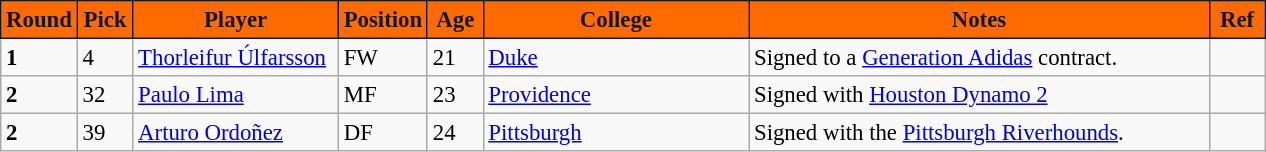<table class="wikitable" style="text-align:left; font-size:95%;">
<tr>
<th style="background:#FF6B00; color:#101820; border:1px solid #101820; width:30px;">Round</th>
<th style="background:#FF6B00; color:#101820; border:1px solid #101820; width:30px;">Pick</th>
<th style="background:#FF6B00; color:#101820; border:1px solid #101820; width:130px;">Player</th>
<th style="background:#FF6B00; color:#101820; border:1px solid #101820; width:50px;">Position</th>
<th style="background:#FF6B00; color:#101820; border:1px solid #101820; width:30px;">Age</th>
<th style="background:#FF6B00; color:#101820; border:1px solid #101820; width:170px;">College</th>
<th style="background:#FF6B00; color:#101820; border:1px solid #101820; width:300px;">Notes</th>
<th style="background:#FF6B00; color:#101820; border:1px solid #101820; width:30px;">Ref</th>
</tr>
<tr>
<td><strong>1</strong></td>
<td>4</td>
<td><a href='#'>Thorleifur Úlfarsson</a></td>
<td>FW</td>
<td>21</td>
<td><a href='#'>Duke</a></td>
<td>Signed to a <a href='#'>Generation Adidas</a> contract.</td>
<td></td>
</tr>
<tr>
<td><strong>2</strong></td>
<td>32</td>
<td><a href='#'>Paulo Lima</a></td>
<td>MF</td>
<td>23</td>
<td><a href='#'>Providence</a></td>
<td>Signed with <a href='#'>Houston Dynamo 2</a></td>
<td></td>
</tr>
<tr>
<td><strong>2</strong></td>
<td>39</td>
<td><a href='#'>Arturo Ordoñez</a></td>
<td>DF</td>
<td>24</td>
<td><a href='#'>Pittsburgh</a></td>
<td>Signed with the <a href='#'>Pittsburgh Riverhounds</a>.</td>
<td></td>
</tr>
</table>
